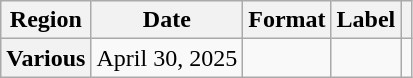<table class="wikitable plainrowheaders">
<tr>
<th scope="col">Region</th>
<th scope="col">Date</th>
<th scope="col">Format</th>
<th scope="col">Label</th>
<th scope="col"></th>
</tr>
<tr>
<th scope="row">Various</th>
<td>April 30, 2025</td>
<td></td>
<td></td>
<td align="center"></td>
</tr>
</table>
